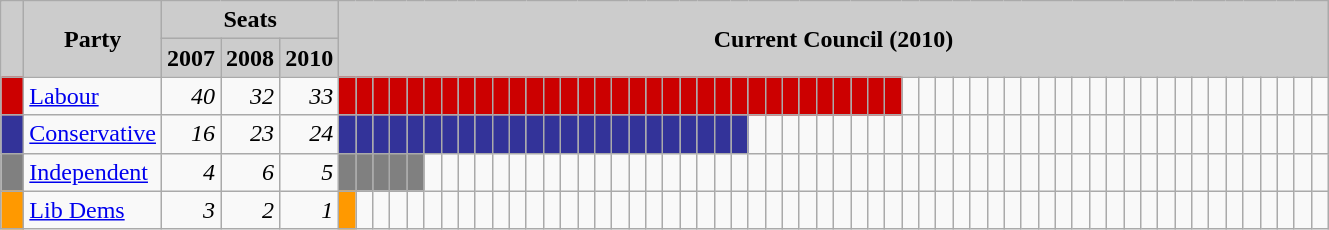<table class="wikitable">
<tr>
<th style="background:#ccc" rowspan="2">  </th>
<th style="background:#ccc" rowspan="2">Party</th>
<th style="background:#ccc" colspan="3">Seats</th>
<th style="background:#ccc" colspan="63" rowspan="2">Current Council (2010)</th>
</tr>
<tr>
<th style="background:#ccc">2007</th>
<th style="background:#ccc">2008</th>
<th style="background:#ccc">2010</th>
</tr>
<tr>
<td style="background:#c00"> </td>
<td><a href='#'>Labour</a></td>
<td style="text-align: right"><em>40</em></td>
<td style="text-align: right"><em>32</em></td>
<td style="text-align: right"><em>33</em></td>
<td style="background:#c00"> </td>
<td style="background:#c00"> </td>
<td style="background:#c00"> </td>
<td style="background:#c00"> </td>
<td style="background:#c00"> </td>
<td style="background:#c00"> </td>
<td style="background:#c00"> </td>
<td style="background:#c00"> </td>
<td style="background:#c00"> </td>
<td style="background:#c00"> </td>
<td style="background:#c00"> </td>
<td style="background:#c00"> </td>
<td style="background:#c00"> </td>
<td style="background:#c00"> </td>
<td style="background:#c00"> </td>
<td style="background:#c00"> </td>
<td style="background:#c00"> </td>
<td style="background:#c00"> </td>
<td style="background:#c00"> </td>
<td style="background:#c00"> </td>
<td style="background:#c00"> </td>
<td style="background:#c00"> </td>
<td style="background:#c00"> </td>
<td style="background:#c00"> </td>
<td style="background:#c00"> </td>
<td style="background:#c00"> </td>
<td style="background:#c00"> </td>
<td style="background:#c00"> </td>
<td style="background:#c00"> </td>
<td style="background:#c00"> </td>
<td style="background:#c00"> </td>
<td style="background:#c00"> </td>
<td style="background:#c00"> </td>
<td> </td>
<td> </td>
<td> </td>
<td> </td>
<td> </td>
<td> </td>
<td> </td>
<td> </td>
<td> </td>
<td> </td>
<td> </td>
<td> </td>
<td> </td>
<td> </td>
<td> </td>
<td> </td>
<td> </td>
<td> </td>
<td> </td>
<td> </td>
<td> </td>
<td> </td>
<td> </td>
<td> </td>
<td> </td>
</tr>
<tr>
<td style="background:#339"> </td>
<td><a href='#'>Conservative</a></td>
<td style="text-align: right"><em>16</em></td>
<td style="text-align: right"><em>23</em></td>
<td style="text-align: right"><em>24</em></td>
<td style="background:#339"> </td>
<td style="background:#339"> </td>
<td style="background:#339"> </td>
<td style="background:#339"> </td>
<td style="background:#339"> </td>
<td style="background:#339"> </td>
<td style="background:#339"> </td>
<td style="background:#339"> </td>
<td style="background:#339"> </td>
<td style="background:#339"> </td>
<td style="background:#339"> </td>
<td style="background:#339"> </td>
<td style="background:#339"> </td>
<td style="background:#339"> </td>
<td style="background:#339"> </td>
<td style="background:#339"> </td>
<td style="background:#339"> </td>
<td style="background:#339"> </td>
<td style="background:#339"> </td>
<td style="background:#339"> </td>
<td style="background:#339"> </td>
<td style="background:#339"> </td>
<td style="background:#339"> </td>
<td style="background:#339"> </td>
<td> </td>
<td> </td>
<td> </td>
<td> </td>
<td> </td>
<td> </td>
<td> </td>
<td> </td>
<td> </td>
<td> </td>
<td> </td>
<td> </td>
<td> </td>
<td> </td>
<td> </td>
<td> </td>
<td> </td>
<td> </td>
<td> </td>
<td> </td>
<td> </td>
<td> </td>
<td> </td>
<td> </td>
<td> </td>
<td> </td>
<td> </td>
<td> </td>
<td> </td>
<td> </td>
<td> </td>
<td> </td>
<td> </td>
<td> </td>
</tr>
<tr>
<td style="background:gray"> </td>
<td><a href='#'>Independent</a></td>
<td style="text-align: right"><em>4</em></td>
<td style="text-align: right"><em>6</em></td>
<td style="text-align: right"><em>5</em></td>
<td style="background:gray"> </td>
<td style="background:gray"> </td>
<td style="background:gray"> </td>
<td style="background:gray"> </td>
<td style="background:gray"> </td>
<td> </td>
<td> </td>
<td> </td>
<td> </td>
<td> </td>
<td> </td>
<td> </td>
<td> </td>
<td> </td>
<td> </td>
<td> </td>
<td> </td>
<td> </td>
<td> </td>
<td> </td>
<td> </td>
<td> </td>
<td> </td>
<td> </td>
<td> </td>
<td> </td>
<td> </td>
<td> </td>
<td> </td>
<td> </td>
<td> </td>
<td> </td>
<td> </td>
<td> </td>
<td> </td>
<td> </td>
<td> </td>
<td> </td>
<td> </td>
<td> </td>
<td> </td>
<td> </td>
<td> </td>
<td> </td>
<td> </td>
<td> </td>
<td> </td>
<td> </td>
<td> </td>
<td> </td>
<td> </td>
<td> </td>
<td> </td>
<td> </td>
<td> </td>
<td> </td>
<td> </td>
<td> </td>
</tr>
<tr>
<td style="background:#f90"> </td>
<td><a href='#'>Lib Dems</a></td>
<td style="text-align: right"><em>3</em></td>
<td style="text-align: right"><em>2</em></td>
<td style="text-align: right"><em>1</em></td>
<td style="background:#f90"> </td>
<td> </td>
<td> </td>
<td> </td>
<td> </td>
<td> </td>
<td> </td>
<td> </td>
<td> </td>
<td> </td>
<td> </td>
<td> </td>
<td> </td>
<td> </td>
<td> </td>
<td> </td>
<td> </td>
<td> </td>
<td> </td>
<td> </td>
<td> </td>
<td> </td>
<td> </td>
<td> </td>
<td> </td>
<td> </td>
<td> </td>
<td> </td>
<td> </td>
<td> </td>
<td> </td>
<td> </td>
<td> </td>
<td> </td>
<td> </td>
<td> </td>
<td> </td>
<td> </td>
<td> </td>
<td> </td>
<td> </td>
<td> </td>
<td> </td>
<td> </td>
<td> </td>
<td> </td>
<td> </td>
<td> </td>
<td> </td>
<td> </td>
<td> </td>
<td> </td>
<td> </td>
<td> </td>
<td> </td>
<td> </td>
<td> </td>
<td> </td>
</tr>
</table>
